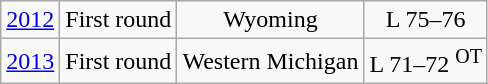<table class="wikitable">
<tr align="center">
<td><a href='#'>2012</a></td>
<td>First round</td>
<td>Wyoming</td>
<td>L 75–76</td>
</tr>
<tr align="center">
<td><a href='#'>2013</a></td>
<td>First round</td>
<td>Western Michigan</td>
<td>L 71–72 <sup>OT</sup></td>
</tr>
</table>
